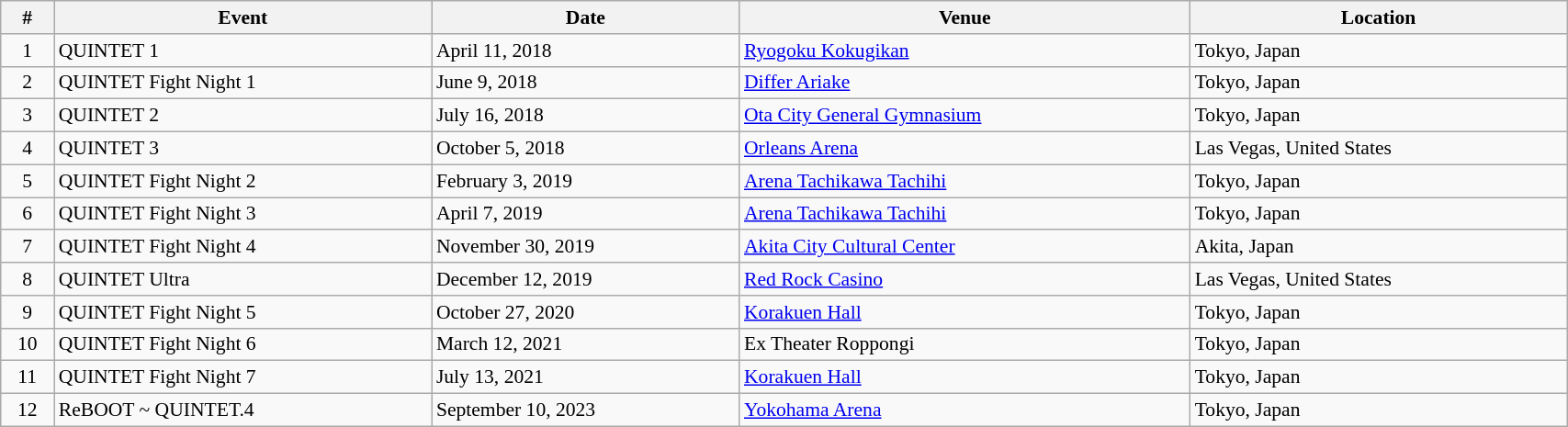<table class="wikitable sortable" style="width:90%; font-size:90%;">
<tr>
<th>#</th>
<th>Event</th>
<th>Date</th>
<th>Venue</th>
<th>Location</th>
</tr>
<tr>
<td align=center>1</td>
<td>QUINTET 1</td>
<td>April 11, 2018</td>
<td><a href='#'>Ryogoku Kokugikan</a></td>
<td>Tokyo, Japan</td>
</tr>
<tr>
<td align=center>2</td>
<td>QUINTET Fight Night 1</td>
<td>June 9, 2018</td>
<td><a href='#'>Differ Ariake</a></td>
<td>Tokyo, Japan</td>
</tr>
<tr>
<td align=center>3</td>
<td>QUINTET 2</td>
<td>July 16, 2018</td>
<td><a href='#'>Ota City General Gymnasium</a></td>
<td>Tokyo, Japan</td>
</tr>
<tr>
<td align=center>4</td>
<td>QUINTET 3</td>
<td>October 5, 2018</td>
<td><a href='#'>Orleans Arena</a></td>
<td>Las Vegas, United States</td>
</tr>
<tr>
<td align=center>5</td>
<td>QUINTET Fight Night 2</td>
<td>February 3, 2019</td>
<td><a href='#'>Arena Tachikawa Tachihi</a></td>
<td>Tokyo, Japan</td>
</tr>
<tr>
<td align=center>6</td>
<td>QUINTET Fight Night 3</td>
<td>April 7, 2019</td>
<td><a href='#'>Arena Tachikawa Tachihi</a></td>
<td>Tokyo, Japan</td>
</tr>
<tr>
<td align=center>7</td>
<td>QUINTET Fight Night 4</td>
<td>November 30, 2019</td>
<td><a href='#'>Akita City Cultural Center</a></td>
<td>Akita, Japan</td>
</tr>
<tr>
<td align=center>8</td>
<td>QUINTET Ultra</td>
<td>December 12, 2019</td>
<td><a href='#'>Red Rock Casino</a></td>
<td>Las Vegas, United States</td>
</tr>
<tr>
<td align=center>9</td>
<td>QUINTET Fight Night 5</td>
<td>October 27, 2020</td>
<td><a href='#'>Korakuen Hall</a></td>
<td>Tokyo, Japan</td>
</tr>
<tr>
<td align=center>10</td>
<td>QUINTET Fight Night 6</td>
<td>March 12, 2021</td>
<td>Ex Theater Roppongi</td>
<td>Tokyo, Japan</td>
</tr>
<tr>
<td align=center>11</td>
<td>QUINTET Fight Night 7</td>
<td>July 13, 2021</td>
<td><a href='#'>Korakuen Hall</a></td>
<td>Tokyo, Japan</td>
</tr>
<tr>
<td align=center>12</td>
<td>ReBOOT ~ QUINTET.4</td>
<td>September 10, 2023</td>
<td><a href='#'>Yokohama Arena</a></td>
<td>Tokyo, Japan</td>
</tr>
</table>
